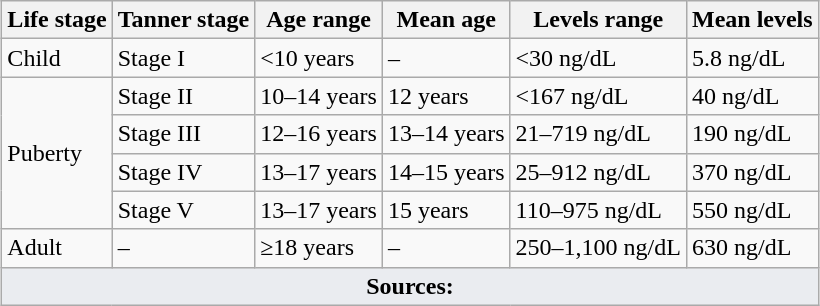<table class="wikitable mw-collapsible mw-collapsed" style="text-align:left; margin-left:auto; margin-right:auto; border:none;">
<tr>
<th>Life stage</th>
<th>Tanner stage</th>
<th>Age range</th>
<th>Mean age</th>
<th>Levels range</th>
<th>Mean levels</th>
</tr>
<tr>
<td>Child</td>
<td>Stage I</td>
<td><10 years</td>
<td>–</td>
<td><30 ng/dL</td>
<td>5.8 ng/dL</td>
</tr>
<tr>
<td rowspan="4">Puberty</td>
<td>Stage II</td>
<td>10–14 years</td>
<td>12 years</td>
<td><167 ng/dL</td>
<td>40 ng/dL</td>
</tr>
<tr>
<td>Stage III</td>
<td>12–16 years</td>
<td>13–14 years</td>
<td>21–719 ng/dL</td>
<td>190 ng/dL</td>
</tr>
<tr>
<td>Stage IV</td>
<td>13–17 years</td>
<td>14–15 years</td>
<td>25–912 ng/dL</td>
<td>370 ng/dL</td>
</tr>
<tr>
<td>Stage V</td>
<td>13–17 years</td>
<td>15 years</td>
<td>110–975 ng/dL</td>
<td>550 ng/dL</td>
</tr>
<tr>
<td>Adult</td>
<td>–</td>
<td>≥18 years</td>
<td>–</td>
<td>250–1,100 ng/dL</td>
<td>630 ng/dL</td>
</tr>
<tr class="sortbottom">
<td colspan="6" style="width: 1px; background-color:#eaecf0; text-align: center;"><strong>Sources:</strong> </td>
</tr>
</table>
